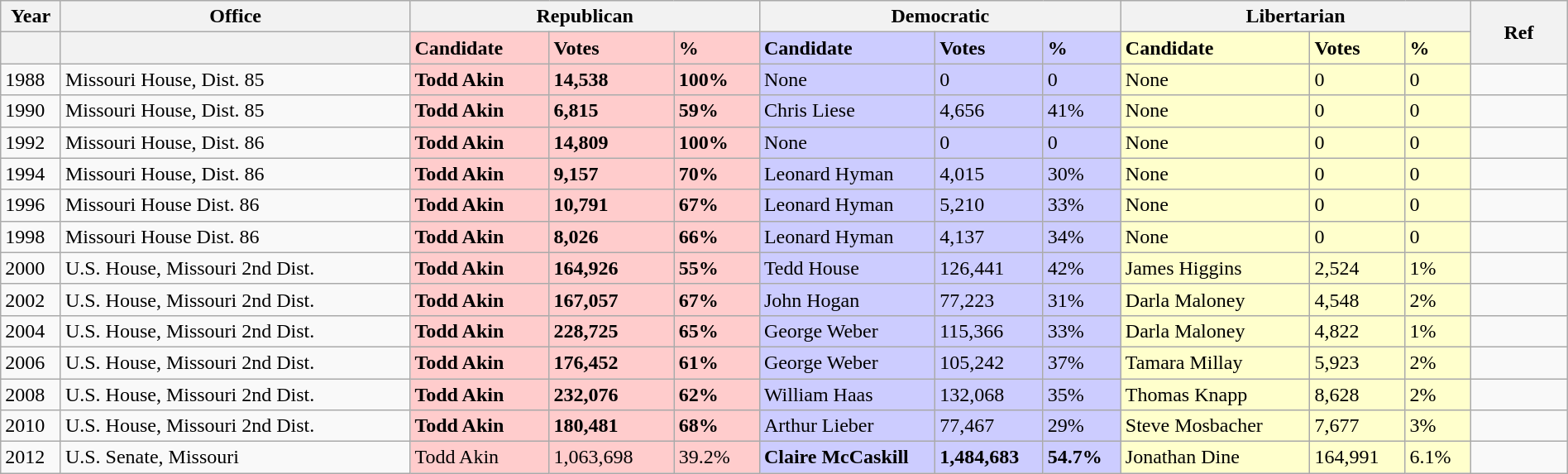<table class="wikitable" style="width: 100%;">
<tr>
<th style="width:3%;">Year</th>
<th style="width:18%;">Office</th>
<th colspan=3 style="width: 18%;">Republican</th>
<th colspan=3 style="width: 18%;">Democratic</th>
<th colspan=3 style="width: 18%;">Libertarian</th>
<th rowspan=2 style="width:5%;">Ref</th>
</tr>
<tr>
<th></th>
<th></th>
<td style="background:#fcc;"><strong>Candidate</strong></td>
<td style="background:#fcc;"><strong>Votes</strong></td>
<td style="background:#fcc;"><strong>%</strong></td>
<td style="background:#ccf;"><strong>Candidate</strong></td>
<td style="background:#ccf;"><strong>Votes</strong></td>
<td style="background:#ccf;"><strong>%</strong></td>
<td style="background:#ffc;"><strong>Candidate</strong></td>
<td style="background:#ffc;"><strong>Votes</strong></td>
<td style="background:#ffc;"><strong>%</strong></td>
</tr>
<tr>
<td style="text-align: left;">1988</td>
<td style="text-align: left;">Missouri House, Dist. 85</td>
<td style="background:#fcc;"><strong>Todd Akin</strong></td>
<td style="background:#fcc;"><strong>14,538</strong></td>
<td style="background:#fcc;"><strong>100%</strong></td>
<td style="background:#ccf;">None</td>
<td style="background:#ccf;">0</td>
<td style="background:#ccf;">0</td>
<td style="background:#ffc;">None</td>
<td style="background:#ffc;">0</td>
<td style="background:#ffc;">0</td>
<td></td>
</tr>
<tr>
<td style="text-align: left;">1990</td>
<td style="text-align: left;">Missouri House, Dist. 85</td>
<td style="background:#fcc;"><strong>Todd Akin</strong></td>
<td style="background:#fcc;"><strong>6,815</strong></td>
<td style="background:#fcc;"><strong>59%</strong></td>
<td style="background:#ccf;">Chris Liese</td>
<td style="background:#ccf;">4,656</td>
<td style="background:#ccf;">41%</td>
<td style="background:#ffc;">None</td>
<td style="background:#ffc;">0</td>
<td style="background:#ffc;">0</td>
<td></td>
</tr>
<tr>
<td style="text-align: left;">1992</td>
<td style="text-align: left;">Missouri House, Dist. 86</td>
<td style="background:#fcc;"><strong>Todd Akin</strong></td>
<td style="background:#fcc;"><strong>14,809</strong></td>
<td style="background:#fcc;"><strong>100%</strong></td>
<td style="background:#ccf;">None</td>
<td style="background:#ccf;">0</td>
<td style="background:#ccf;">0</td>
<td style="background:#ffc;">None</td>
<td style="background:#ffc;">0</td>
<td style="background:#ffc;">0</td>
<td></td>
</tr>
<tr>
<td style="text-align: left;">1994</td>
<td style="text-align: left;">Missouri House, Dist. 86</td>
<td style="background:#fcc;"><strong>Todd Akin</strong></td>
<td style="background:#fcc;"><strong>9,157</strong></td>
<td style="background:#fcc;"><strong>70%</strong></td>
<td style="background:#ccf;">Leonard Hyman</td>
<td style="background:#ccf;">4,015</td>
<td style="background:#ccf;">30%</td>
<td style="background:#ffc;">None</td>
<td style="background:#ffc;">0</td>
<td style="background:#ffc;">0</td>
<td></td>
</tr>
<tr>
<td style="text-align: left;">1996</td>
<td style="text-align: left;">Missouri House Dist. 86</td>
<td style="background:#fcc;"><strong>Todd Akin</strong></td>
<td style="background:#fcc;"><strong>10,791</strong></td>
<td style="background:#fcc;"><strong>67%</strong></td>
<td style="background:#ccf;">Leonard Hyman</td>
<td style="background:#ccf;">5,210</td>
<td style="background:#ccf;">33%</td>
<td style="background:#ffc;">None</td>
<td style="background:#ffc;">0</td>
<td style="background:#ffc;">0</td>
<td></td>
</tr>
<tr>
<td style="text-align: left;">1998</td>
<td style="text-align: left;">Missouri House Dist. 86</td>
<td style="background:#fcc;"><strong>Todd Akin</strong></td>
<td style="background:#fcc;"><strong>8,026</strong></td>
<td style="background:#fcc;"><strong>66%</strong></td>
<td style="background:#ccf;">Leonard Hyman</td>
<td style="background:#ccf;">4,137</td>
<td style="background:#ccf;">34%</td>
<td style="background:#ffc;">None</td>
<td style="background:#ffc;">0</td>
<td style="background:#ffc;">0</td>
<td></td>
</tr>
<tr>
<td style="text-align: left;">2000</td>
<td style="text-align: left;">U.S. House, Missouri 2nd Dist.</td>
<td style="background:#fcc;"><strong>Todd Akin</strong></td>
<td style="background:#fcc;"><strong>164,926</strong></td>
<td style="background:#fcc;"><strong>55%</strong></td>
<td style="background:#ccf;">Tedd House</td>
<td style="background:#ccf;">126,441</td>
<td style="background:#ccf;">42%</td>
<td style="background:#ffc;">James Higgins</td>
<td style="background:#ffc;">2,524</td>
<td style="background:#ffc;">1%</td>
<td></td>
</tr>
<tr>
<td style="text-align: left;">2002</td>
<td style="text-align: left;">U.S. House, Missouri 2nd Dist.</td>
<td style="background:#fcc;"><strong>Todd Akin</strong></td>
<td style="background:#fcc;"><strong>167,057</strong></td>
<td style="background:#fcc;"><strong>67%</strong></td>
<td style="background:#ccf;">John Hogan</td>
<td style="background:#ccf;">77,223</td>
<td style="background:#ccf;">31%</td>
<td style="background:#ffc;">Darla Maloney</td>
<td style="background:#ffc;">4,548</td>
<td style="background:#ffc;">2%</td>
<td></td>
</tr>
<tr>
<td style="text-align: left;">2004</td>
<td style="text-align: left;">U.S. House, Missouri 2nd Dist.</td>
<td style="background:#fcc;"><strong>Todd Akin</strong></td>
<td style="background:#fcc;"><strong>228,725</strong></td>
<td style="background:#fcc;"><strong>65%</strong></td>
<td style="background:#ccf;">George Weber</td>
<td style="background:#ccf;">115,366</td>
<td style="background:#ccf;">33%</td>
<td style="background:#ffc;">Darla Maloney</td>
<td style="background:#ffc;">4,822</td>
<td style="background:#ffc;">1%</td>
<td></td>
</tr>
<tr>
<td style="text-align: left;">2006</td>
<td style="text-align: left;">U.S. House, Missouri 2nd Dist.</td>
<td style="background:#fcc;"><strong>Todd Akin</strong></td>
<td style="background:#fcc;"><strong>176,452</strong></td>
<td style="background:#fcc;"><strong>61%</strong></td>
<td style="background:#ccf;">George Weber</td>
<td style="background:#ccf;">105,242</td>
<td style="background:#ccf;">37%</td>
<td style="background:#ffc;">Tamara Millay</td>
<td style="background:#ffc;">5,923</td>
<td style="background:#ffc;">2%</td>
<td></td>
</tr>
<tr>
<td style="text-align: left;">2008</td>
<td style="text-align: left;">U.S. House, Missouri 2nd Dist.</td>
<td style="background:#fcc;"><strong>Todd Akin</strong></td>
<td style="background:#fcc;"><strong>232,076</strong></td>
<td style="background:#fcc;"><strong>62%</strong></td>
<td style="background:#ccf;">William Haas</td>
<td style="background:#ccf;">132,068</td>
<td style="background:#ccf;">35%</td>
<td style="background:#ffc;">Thomas Knapp</td>
<td style="background:#ffc;">8,628</td>
<td style="background:#ffc;">2%</td>
<td></td>
</tr>
<tr>
<td style="text-align: left;">2010</td>
<td style="text-align: left;">U.S. House, Missouri 2nd Dist.</td>
<td style="background:#fcc;"><strong>Todd Akin</strong></td>
<td style="background:#fcc;"><strong>180,481</strong></td>
<td style="background:#fcc;"><strong>68%</strong></td>
<td style="background:#ccf;">Arthur Lieber</td>
<td style="background:#ccf;">77,467</td>
<td style="background:#ccf;">29%</td>
<td style="background:#ffc;">Steve Mosbacher</td>
<td style="background:#ffc;">7,677</td>
<td style="background:#ffc;">3%</td>
<td></td>
</tr>
<tr>
<td style="text-align: left;">2012</td>
<td style="text-align: left;">U.S. Senate, Missouri</td>
<td style="background:#fcc;">Todd Akin</td>
<td style="background:#fcc;">1,063,698</td>
<td style="background:#fcc;">39.2%</td>
<td style="background:#ccf;"><strong>Claire McCaskill</strong></td>
<td style="background:#ccf;"><strong>1,484,683</strong></td>
<td style="background:#ccf;"><strong>54.7%</strong></td>
<td style="background:#ffc;">Jonathan Dine</td>
<td style="background:#ffc;">164,991</td>
<td style="background:#ffc;">6.1%</td>
<td></td>
</tr>
</table>
